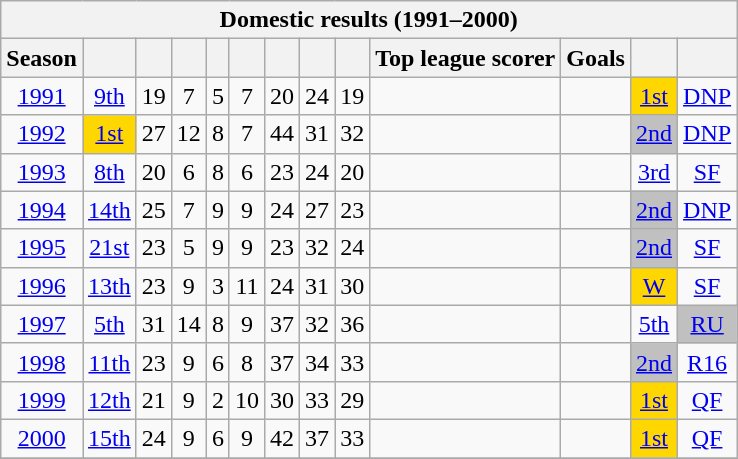<table class="wikitable collapsible mw-collapsed" style="text-align:center">
<tr>
<th colspan="13">Domestic results (1991–2000)</th>
</tr>
<tr>
<th>Season</th>
<th></th>
<th></th>
<th></th>
<th></th>
<th></th>
<th></th>
<th></th>
<th></th>
<th>Top league scorer</th>
<th>Goals</th>
<th></th>
<th></th>
</tr>
<tr>
<td><a href='#'>1991</a></td>
<td><a href='#'>9th</a></td>
<td>19</td>
<td>7</td>
<td>5</td>
<td>7</td>
<td>20</td>
<td>24</td>
<td>19</td>
<td></td>
<td></td>
<td style="background:gold"><a href='#'>1st</a></td>
<td><a href='#'>DNP</a></td>
</tr>
<tr>
<td><a href='#'>1992</a></td>
<td style="background:gold"><a href='#'>1st</a></td>
<td>27</td>
<td>12</td>
<td>8</td>
<td>7</td>
<td>44</td>
<td>31</td>
<td>32</td>
<td></td>
<td></td>
<td style="background:silver"><a href='#'>2nd</a></td>
<td><a href='#'>DNP</a></td>
</tr>
<tr>
<td><a href='#'>1993</a></td>
<td><a href='#'>8th</a></td>
<td>20</td>
<td>6</td>
<td>8</td>
<td>6</td>
<td>23</td>
<td>24</td>
<td>20</td>
<td></td>
<td></td>
<td><a href='#'>3rd</a></td>
<td><a href='#'>SF</a></td>
</tr>
<tr>
<td><a href='#'>1994</a></td>
<td><a href='#'>14th</a></td>
<td>25</td>
<td>7</td>
<td>9</td>
<td>9</td>
<td>24</td>
<td>27</td>
<td>23</td>
<td></td>
<td></td>
<td style="background:silver"><a href='#'>2nd</a></td>
<td><a href='#'>DNP</a></td>
</tr>
<tr>
<td><a href='#'>1995</a></td>
<td><a href='#'>21st</a></td>
<td>23</td>
<td>5</td>
<td>9</td>
<td>9</td>
<td>23</td>
<td>32</td>
<td>24</td>
<td></td>
<td></td>
<td style="background:silver"><a href='#'>2nd</a></td>
<td><a href='#'>SF</a></td>
</tr>
<tr>
<td><a href='#'>1996</a></td>
<td><a href='#'>13th</a></td>
<td>23</td>
<td>9</td>
<td>3</td>
<td>11</td>
<td>24</td>
<td>31</td>
<td>30</td>
<td></td>
<td></td>
<td style="background:gold"><a href='#'>W</a></td>
<td><a href='#'>SF</a></td>
</tr>
<tr>
<td><a href='#'>1997</a></td>
<td><a href='#'>5th</a></td>
<td>31</td>
<td>14</td>
<td>8</td>
<td>9</td>
<td>37</td>
<td>32</td>
<td>36</td>
<td></td>
<td></td>
<td><a href='#'>5th</a></td>
<td style="background:silver"><a href='#'>RU</a></td>
</tr>
<tr>
<td><a href='#'>1998</a></td>
<td><a href='#'>11th</a></td>
<td>23</td>
<td>9</td>
<td>6</td>
<td>8</td>
<td>37</td>
<td>34</td>
<td>33</td>
<td></td>
<td></td>
<td style="background:silver"><a href='#'>2nd</a></td>
<td><a href='#'>R16</a></td>
</tr>
<tr>
<td><a href='#'>1999</a></td>
<td><a href='#'>12th</a></td>
<td>21</td>
<td>9</td>
<td>2</td>
<td>10</td>
<td>30</td>
<td>33</td>
<td>29</td>
<td></td>
<td></td>
<td style="background:gold"><a href='#'>1st</a></td>
<td><a href='#'>QF</a></td>
</tr>
<tr>
<td><a href='#'>2000</a></td>
<td><a href='#'>15th</a></td>
<td>24</td>
<td>9</td>
<td>6</td>
<td>9</td>
<td>42</td>
<td>37</td>
<td>33</td>
<td></td>
<td></td>
<td style="background:gold"><a href='#'>1st</a></td>
<td><a href='#'>QF</a></td>
</tr>
<tr>
</tr>
</table>
